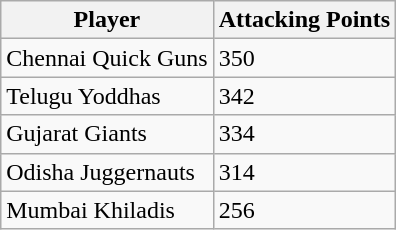<table class="wikitable">
<tr>
<th>Player</th>
<th>Attacking Points</th>
</tr>
<tr>
<td>Chennai Quick Guns</td>
<td>350</td>
</tr>
<tr>
<td>Telugu Yoddhas</td>
<td>342</td>
</tr>
<tr>
<td>Gujarat Giants</td>
<td>334</td>
</tr>
<tr>
<td>Odisha Juggernauts</td>
<td>314</td>
</tr>
<tr>
<td>Mumbai Khiladis</td>
<td>256</td>
</tr>
</table>
